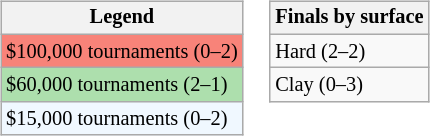<table>
<tr valign=top>
<td><br><table class="wikitable" style="font-size:85%">
<tr>
<th>Legend</th>
</tr>
<tr style=background:#f88379>
<td>$100,000 tournaments (0–2)</td>
</tr>
<tr style="background:#addfad;">
<td>$60,000 tournaments (2–1)</td>
</tr>
<tr style="background:#f0f8ff;">
<td>$15,000 tournaments (0–2)</td>
</tr>
</table>
</td>
<td><br><table class="wikitable" style="font-size:85%">
<tr>
<th>Finals by surface</th>
</tr>
<tr>
<td>Hard (2–2)</td>
</tr>
<tr>
<td>Clay (0–3)</td>
</tr>
</table>
</td>
</tr>
</table>
